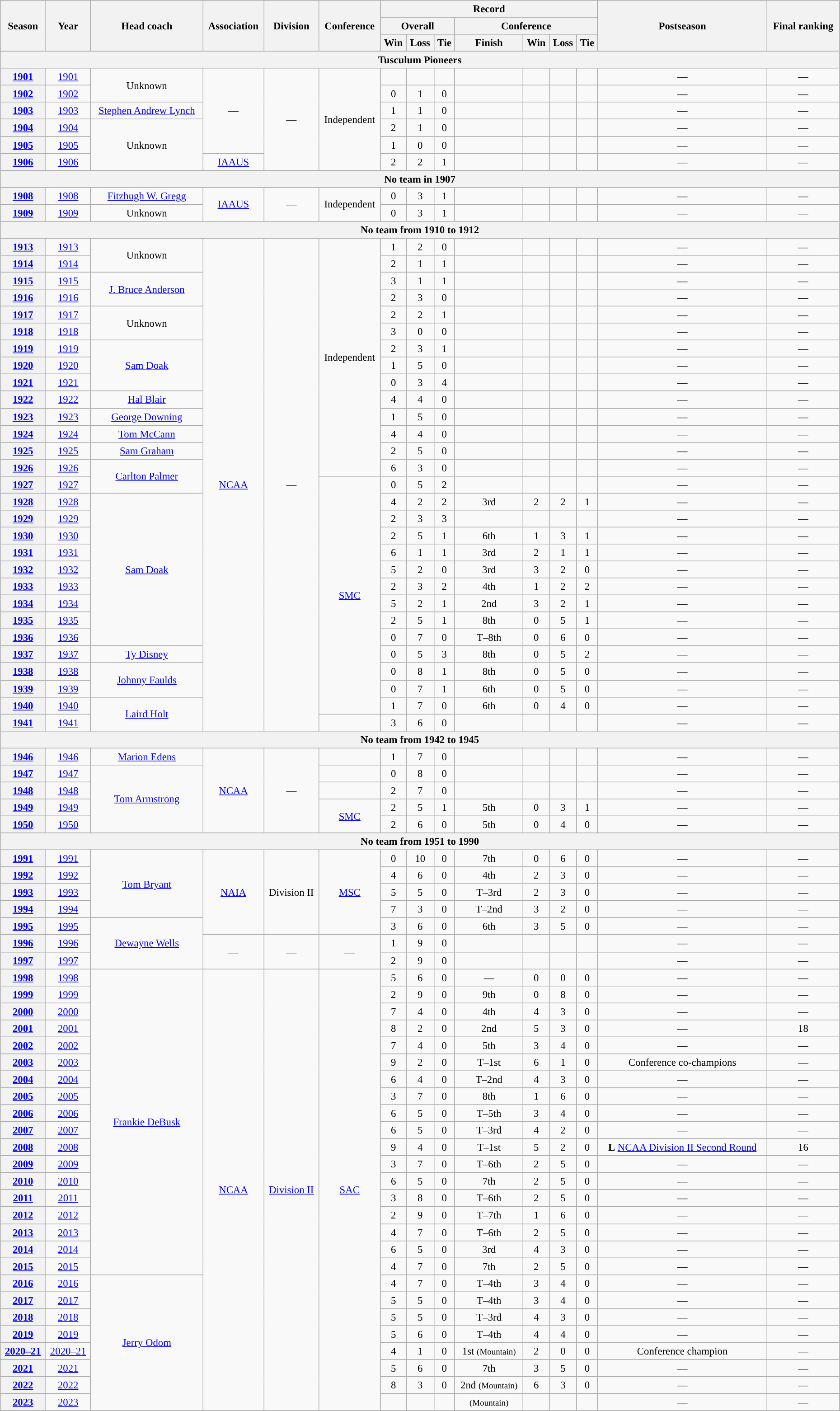<table class="wikitable" style="font-size: 95%; width:98%;text-align:center;">
<tr>
<th rowspan="3">Season</th>
<th rowspan="3">Year</th>
<th rowspan="3">Head coach</th>
<th rowspan="3">Association</th>
<th rowspan="3">Division</th>
<th rowspan="3">Conference</th>
<th colspan="7">Record</th>
<th rowspan="3">Postseason</th>
<th rowspan="3">Final ranking</th>
</tr>
<tr>
<th colspan="3">Overall</th>
<th colspan="4">Conference</th>
</tr>
<tr>
<th>Win</th>
<th>Loss</th>
<th>Tie</th>
<th>Finish</th>
<th>Win</th>
<th>Loss</th>
<th>Tie</th>
</tr>
<tr>
<th colspan="15">Tusculum Pioneers</th>
</tr>
<tr>
<th><a href='#'>1901</a></th>
<td><a href='#'>1901</a></td>
<td rowspan="2">Unknown</td>
<td rowspan="5">—</td>
<td rowspan="6">—</td>
<td rowspan="6">Independent</td>
<td></td>
<td></td>
<td></td>
<td></td>
<td></td>
<td></td>
<td></td>
<td>—</td>
<td>—</td>
</tr>
<tr>
<th><a href='#'>1902</a></th>
<td><a href='#'>1902</a></td>
<td>0</td>
<td>1</td>
<td>0</td>
<td></td>
<td></td>
<td></td>
<td></td>
<td>—</td>
<td>—</td>
</tr>
<tr>
<th><a href='#'>1903</a></th>
<td><a href='#'>1903</a></td>
<td><a href='#'>Stephen Andrew Lynch</a></td>
<td>1</td>
<td>1</td>
<td>0</td>
<td></td>
<td></td>
<td></td>
<td></td>
<td>—</td>
<td>—</td>
</tr>
<tr>
<th><a href='#'>1904</a></th>
<td><a href='#'>1904</a></td>
<td rowspan="3">Unknown</td>
<td>2</td>
<td>1</td>
<td>0</td>
<td></td>
<td></td>
<td></td>
<td></td>
<td>—</td>
<td>—</td>
</tr>
<tr>
<th><a href='#'>1905</a></th>
<td><a href='#'>1905</a></td>
<td>1</td>
<td>0</td>
<td>0</td>
<td></td>
<td></td>
<td></td>
<td></td>
<td>—</td>
<td>—</td>
</tr>
<tr>
<th><a href='#'>1906</a></th>
<td><a href='#'>1906</a></td>
<td><a href='#'>IAAUS</a></td>
<td>2</td>
<td>2</td>
<td>1</td>
<td></td>
<td></td>
<td></td>
<td></td>
<td>—</td>
<td>—</td>
</tr>
<tr>
<th colspan="15">No team in 1907</th>
</tr>
<tr>
<th><a href='#'>1908</a></th>
<td><a href='#'>1908</a></td>
<td><a href='#'>Fitzhugh W. Gregg</a></td>
<td rowspan="2"><a href='#'>IAAUS</a></td>
<td rowspan="2">—</td>
<td rowspan="2">Independent</td>
<td>0</td>
<td>3</td>
<td>1</td>
<td></td>
<td></td>
<td></td>
<td></td>
<td>—</td>
<td>—</td>
</tr>
<tr>
<th><a href='#'>1909</a></th>
<td><a href='#'>1909</a></td>
<td>Unknown</td>
<td>0</td>
<td>3</td>
<td>1</td>
<td></td>
<td></td>
<td></td>
<td></td>
<td>—</td>
<td>—</td>
</tr>
<tr>
<th colspan="15">No team from 1910 to 1912</th>
</tr>
<tr>
<th><a href='#'>1913</a></th>
<td><a href='#'>1913</a></td>
<td rowspan="2">Unknown</td>
<td rowspan="29"><a href='#'>NCAA</a></td>
<td rowspan="29">—</td>
<td rowspan="14">Independent</td>
<td>1</td>
<td>2</td>
<td>0</td>
<td></td>
<td></td>
<td></td>
<td></td>
<td>—</td>
<td>—</td>
</tr>
<tr>
<th><a href='#'>1914</a></th>
<td><a href='#'>1914</a></td>
<td>2</td>
<td>1</td>
<td>1</td>
<td></td>
<td></td>
<td></td>
<td></td>
<td>—</td>
<td>—</td>
</tr>
<tr>
<th><a href='#'>1915</a></th>
<td><a href='#'>1915</a></td>
<td rowspan="2"><a href='#'>J. Bruce Anderson</a></td>
<td>3</td>
<td>1</td>
<td>1</td>
<td></td>
<td></td>
<td></td>
<td></td>
<td>—</td>
<td>—</td>
</tr>
<tr>
<th><a href='#'>1916</a></th>
<td><a href='#'>1916</a></td>
<td>2</td>
<td>3</td>
<td>0</td>
<td></td>
<td></td>
<td></td>
<td></td>
<td>—</td>
<td>—</td>
</tr>
<tr>
<th><a href='#'>1917</a></th>
<td><a href='#'>1917</a></td>
<td rowspan="2">Unknown</td>
<td>2</td>
<td>2</td>
<td>1</td>
<td></td>
<td></td>
<td></td>
<td></td>
<td>—</td>
<td>—</td>
</tr>
<tr>
<th><a href='#'>1918</a></th>
<td><a href='#'>1918</a></td>
<td>3</td>
<td>0</td>
<td>0</td>
<td></td>
<td></td>
<td></td>
<td></td>
<td>—</td>
<td>—</td>
</tr>
<tr>
<th><a href='#'>1919</a></th>
<td><a href='#'>1919</a></td>
<td rowspan="3"><a href='#'>Sam Doak</a></td>
<td>2</td>
<td>3</td>
<td>1</td>
<td></td>
<td></td>
<td></td>
<td></td>
<td>—</td>
<td>—</td>
</tr>
<tr>
<th><a href='#'>1920</a></th>
<td><a href='#'>1920</a></td>
<td>1</td>
<td>5</td>
<td>0</td>
<td></td>
<td></td>
<td></td>
<td></td>
<td>—</td>
<td>—</td>
</tr>
<tr>
<th><a href='#'>1921</a></th>
<td><a href='#'>1921</a></td>
<td>0</td>
<td>3</td>
<td>4</td>
<td></td>
<td></td>
<td></td>
<td></td>
<td>—</td>
<td>—</td>
</tr>
<tr>
<th><a href='#'>1922</a></th>
<td><a href='#'>1922</a></td>
<td><a href='#'>Hal Blair</a></td>
<td>4</td>
<td>4</td>
<td>0</td>
<td></td>
<td></td>
<td></td>
<td></td>
<td>—</td>
<td>—</td>
</tr>
<tr>
<th><a href='#'>1923</a></th>
<td><a href='#'>1923</a></td>
<td><a href='#'>George Downing</a></td>
<td>1</td>
<td>5</td>
<td>0</td>
<td></td>
<td></td>
<td></td>
<td></td>
<td>—</td>
<td>—</td>
</tr>
<tr>
<th><a href='#'>1924</a></th>
<td><a href='#'>1924</a></td>
<td><a href='#'>Tom McCann</a></td>
<td>4</td>
<td>4</td>
<td>0</td>
<td></td>
<td></td>
<td></td>
<td></td>
<td>—</td>
<td>—</td>
</tr>
<tr>
<th><a href='#'>1925</a></th>
<td><a href='#'>1925</a></td>
<td><a href='#'>Sam Graham</a></td>
<td>2</td>
<td>5</td>
<td>0</td>
<td></td>
<td></td>
<td></td>
<td></td>
<td>—</td>
<td>—</td>
</tr>
<tr>
<th><a href='#'>1926</a></th>
<td><a href='#'>1926</a></td>
<td rowspan="2"><a href='#'>Carlton Palmer</a></td>
<td>6</td>
<td>3</td>
<td>0</td>
<td></td>
<td></td>
<td></td>
<td></td>
<td>—</td>
<td>—</td>
</tr>
<tr>
<th><a href='#'>1927</a></th>
<td><a href='#'>1927</a></td>
<td rowspan="14"><a href='#'>SMC</a></td>
<td>0</td>
<td>5</td>
<td>2</td>
<td></td>
<td></td>
<td></td>
<td></td>
<td>—</td>
<td>—</td>
</tr>
<tr>
<th><a href='#'>1928</a></th>
<td><a href='#'>1928</a></td>
<td rowspan="9"><a href='#'>Sam Doak</a></td>
<td>4</td>
<td>2</td>
<td>2</td>
<td>3rd</td>
<td>2</td>
<td>2</td>
<td>1</td>
<td>—</td>
<td>—</td>
</tr>
<tr>
<th><a href='#'>1929</a></th>
<td><a href='#'>1929</a></td>
<td>2</td>
<td>3</td>
<td>3</td>
<td></td>
<td></td>
<td></td>
<td></td>
<td>—</td>
<td>—</td>
</tr>
<tr>
<th><a href='#'>1930</a></th>
<td><a href='#'>1930</a></td>
<td>2</td>
<td>5</td>
<td>1</td>
<td>6th</td>
<td>1</td>
<td>3</td>
<td>1</td>
<td>—</td>
<td>—</td>
</tr>
<tr>
<th><a href='#'>1931</a></th>
<td><a href='#'>1931</a></td>
<td>6</td>
<td>1</td>
<td>1</td>
<td>3rd</td>
<td>2</td>
<td>1</td>
<td>1</td>
<td>—</td>
<td>—</td>
</tr>
<tr>
<th><a href='#'>1932</a></th>
<td><a href='#'>1932</a></td>
<td>5</td>
<td>2</td>
<td>0</td>
<td>3rd</td>
<td>3</td>
<td>2</td>
<td>0</td>
<td>—</td>
<td>—</td>
</tr>
<tr>
<th><a href='#'>1933</a></th>
<td><a href='#'>1933</a></td>
<td>2</td>
<td>3</td>
<td>2</td>
<td>4th</td>
<td>1</td>
<td>2</td>
<td>2</td>
<td>—</td>
<td>—</td>
</tr>
<tr>
<th><a href='#'>1934</a></th>
<td><a href='#'>1934</a></td>
<td>5</td>
<td>2</td>
<td>1</td>
<td>2nd</td>
<td>3</td>
<td>2</td>
<td>1</td>
<td>—</td>
<td>—</td>
</tr>
<tr>
<th><a href='#'>1935</a></th>
<td><a href='#'>1935</a></td>
<td>2</td>
<td>5</td>
<td>1</td>
<td>8th</td>
<td>0</td>
<td>5</td>
<td>1</td>
<td>—</td>
<td>—</td>
</tr>
<tr>
<th><a href='#'>1936</a></th>
<td><a href='#'>1936</a></td>
<td>0</td>
<td>7</td>
<td>0</td>
<td>T–8th</td>
<td>0</td>
<td>6</td>
<td>0</td>
<td>—</td>
<td>—</td>
</tr>
<tr>
<th><a href='#'>1937</a></th>
<td><a href='#'>1937</a></td>
<td><a href='#'>Ty Disney</a></td>
<td>0</td>
<td>5</td>
<td>3</td>
<td>8th</td>
<td>0</td>
<td>5</td>
<td>2</td>
<td>—</td>
<td>—</td>
</tr>
<tr>
<th><a href='#'>1938</a></th>
<td><a href='#'>1938</a></td>
<td rowspan="2"><a href='#'>Johnny Faulds</a></td>
<td>0</td>
<td>8</td>
<td>1</td>
<td>8th</td>
<td>0</td>
<td>5</td>
<td>0</td>
<td>—</td>
<td>—</td>
</tr>
<tr>
<th><a href='#'>1939</a></th>
<td><a href='#'>1939</a></td>
<td>0</td>
<td>7</td>
<td>1</td>
<td>6th</td>
<td>0</td>
<td>5</td>
<td>0</td>
<td>—</td>
<td>—</td>
</tr>
<tr>
<th><a href='#'>1940</a></th>
<td><a href='#'>1940</a></td>
<td rowspan="2"><a href='#'>Laird Holt</a></td>
<td>1</td>
<td>7</td>
<td>0</td>
<td>6th</td>
<td>0</td>
<td>4</td>
<td>0</td>
<td>—</td>
<td>—</td>
</tr>
<tr>
<th><a href='#'>1941</a></th>
<td><a href='#'>1941</a></td>
<td></td>
<td>3</td>
<td>6</td>
<td>0</td>
<td></td>
<td></td>
<td></td>
<td></td>
<td>—</td>
<td>—</td>
</tr>
<tr>
<th colspan="15">No team from 1942 to 1945</th>
</tr>
<tr>
<th><a href='#'>1946</a></th>
<td><a href='#'>1946</a></td>
<td><a href='#'>Marion Edens</a></td>
<td rowspan="5"><a href='#'>NCAA</a></td>
<td rowspan="5">—</td>
<td></td>
<td>1</td>
<td>7</td>
<td>0</td>
<td></td>
<td></td>
<td></td>
<td></td>
<td>—</td>
<td>—</td>
</tr>
<tr>
<th><a href='#'>1947</a></th>
<td><a href='#'>1947</a></td>
<td rowspan="4"><a href='#'>Tom Armstrong</a></td>
<td></td>
<td>0</td>
<td>8</td>
<td>0</td>
<td></td>
<td></td>
<td></td>
<td></td>
<td>—</td>
<td>—</td>
</tr>
<tr>
<th><a href='#'>1948</a></th>
<td><a href='#'>1948</a></td>
<td></td>
<td>2</td>
<td>7</td>
<td>0</td>
<td></td>
<td></td>
<td></td>
<td></td>
<td>—</td>
<td>—</td>
</tr>
<tr>
<th><a href='#'>1949</a></th>
<td><a href='#'>1949</a></td>
<td rowspan="2"><a href='#'>SMC</a></td>
<td>2</td>
<td>5</td>
<td>1</td>
<td>5th</td>
<td>0</td>
<td>3</td>
<td>1</td>
<td>—</td>
<td>—</td>
</tr>
<tr>
<th><a href='#'>1950</a></th>
<td><a href='#'>1950</a></td>
<td>2</td>
<td>6</td>
<td>0</td>
<td>5th</td>
<td>0</td>
<td>4</td>
<td>0</td>
<td>—</td>
<td>—</td>
</tr>
<tr>
<th colspan="15">No team from 1951 to 1990</th>
</tr>
<tr>
<th><a href='#'>1991</a></th>
<td><a href='#'>1991</a></td>
<td rowspan="4"><a href='#'>Tom Bryant</a></td>
<td rowspan="5"><a href='#'>NAIA</a></td>
<td rowspan="5">Division II</td>
<td rowspan="5"><a href='#'>MSC</a></td>
<td>0</td>
<td>10</td>
<td>0</td>
<td>7th</td>
<td>0</td>
<td>6</td>
<td>0</td>
<td>—</td>
<td>—</td>
</tr>
<tr>
<th><a href='#'>1992</a></th>
<td><a href='#'>1992</a></td>
<td>4</td>
<td>6</td>
<td>0</td>
<td>4th</td>
<td>2</td>
<td>3</td>
<td>0</td>
<td>—</td>
<td>—</td>
</tr>
<tr>
<th><a href='#'>1993</a></th>
<td><a href='#'>1993</a></td>
<td>5</td>
<td>5</td>
<td>0</td>
<td>T–3rd</td>
<td>2</td>
<td>3</td>
<td>0</td>
<td>—</td>
<td>—</td>
</tr>
<tr>
<th><a href='#'>1994</a></th>
<td><a href='#'>1994</a></td>
<td>7</td>
<td>3</td>
<td>0</td>
<td>T–2nd</td>
<td>3</td>
<td>2</td>
<td>0</td>
<td>—</td>
<td>—</td>
</tr>
<tr>
<th><a href='#'>1995</a></th>
<td><a href='#'>1995</a></td>
<td rowspan="3"><a href='#'>Dewayne Wells</a></td>
<td>3</td>
<td>6</td>
<td>0</td>
<td>6th</td>
<td>3</td>
<td>5</td>
<td>0</td>
<td>—</td>
<td>—</td>
</tr>
<tr>
<th><a href='#'>1996</a></th>
<td><a href='#'>1996</a></td>
<td rowspan="2">—</td>
<td rowspan="2">—</td>
<td rowspan="2">—</td>
<td>1</td>
<td>9</td>
<td>0</td>
<td></td>
<td></td>
<td></td>
<td></td>
<td>—</td>
<td>—</td>
</tr>
<tr>
<th><a href='#'>1997</a></th>
<td><a href='#'>1997</a></td>
<td>2</td>
<td>9</td>
<td>0</td>
<td></td>
<td></td>
<td></td>
<td></td>
<td>—</td>
<td>—</td>
</tr>
<tr>
<th><a href='#'>1998</a></th>
<td><a href='#'>1998</a></td>
<td rowspan="18"><a href='#'>Frankie DeBusk</a></td>
<td rowspan="26"><a href='#'>NCAA</a></td>
<td rowspan="26"><a href='#'>Division II</a></td>
<td rowspan="26"><a href='#'>SAC</a></td>
<td>5</td>
<td>6</td>
<td>0</td>
<td>—</td>
<td>0</td>
<td>0</td>
<td>0</td>
<td>—</td>
<td>—</td>
</tr>
<tr>
<th><a href='#'>1999</a></th>
<td><a href='#'>1999</a></td>
<td>2</td>
<td>9</td>
<td>0</td>
<td>9th</td>
<td>0</td>
<td>8</td>
<td>0</td>
<td>—</td>
<td>—</td>
</tr>
<tr>
<th><a href='#'>2000</a></th>
<td><a href='#'>2000</a></td>
<td>7</td>
<td>4</td>
<td>0</td>
<td>4th</td>
<td>4</td>
<td>3</td>
<td>0</td>
<td>—</td>
<td>—</td>
</tr>
<tr>
<th><a href='#'>2001</a></th>
<td><a href='#'>2001</a></td>
<td>8</td>
<td>2</td>
<td>0</td>
<td>2nd</td>
<td>5</td>
<td>3</td>
<td>0</td>
<td>—</td>
<td>18</td>
</tr>
<tr>
<th><a href='#'>2002</a></th>
<td><a href='#'>2002</a></td>
<td>7</td>
<td>4</td>
<td>0</td>
<td>5th</td>
<td>3</td>
<td>4</td>
<td>0</td>
<td>—</td>
<td>—</td>
</tr>
<tr>
<th><a href='#'>2003</a></th>
<td><a href='#'>2003</a></td>
<td>9</td>
<td>2</td>
<td>0</td>
<td>T–1st</td>
<td>6</td>
<td>1</td>
<td>0</td>
<td>Conference co-champions</td>
<td>—</td>
</tr>
<tr>
<th><a href='#'>2004</a></th>
<td><a href='#'>2004</a></td>
<td>6</td>
<td>4</td>
<td>0</td>
<td>T–2nd</td>
<td>4</td>
<td>3</td>
<td>0</td>
<td>—</td>
<td>—</td>
</tr>
<tr>
<th><a href='#'>2005</a></th>
<td><a href='#'>2005</a></td>
<td>3</td>
<td>7</td>
<td>0</td>
<td>8th</td>
<td>1</td>
<td>6</td>
<td>0</td>
<td>—</td>
<td>—</td>
</tr>
<tr>
<th><a href='#'>2006</a></th>
<td><a href='#'>2006</a></td>
<td>6</td>
<td>5</td>
<td>0</td>
<td>T–5th</td>
<td>3</td>
<td>4</td>
<td>0</td>
<td>—</td>
<td>—</td>
</tr>
<tr>
<th><a href='#'>2007</a></th>
<td><a href='#'>2007</a></td>
<td>6</td>
<td>5</td>
<td>0</td>
<td>T–3rd</td>
<td>4</td>
<td>2</td>
<td>0</td>
<td>—</td>
<td>—</td>
</tr>
<tr>
<th><a href='#'>2008</a></th>
<td><a href='#'>2008</a></td>
<td>9</td>
<td>4</td>
<td>0</td>
<td>T–1st</td>
<td>5</td>
<td>2</td>
<td>0</td>
<td><strong>L</strong> <a href='#'>NCAA Division II Second Round</a></td>
<td>16</td>
</tr>
<tr>
<th><a href='#'>2009</a></th>
<td><a href='#'>2009</a></td>
<td>3</td>
<td>7</td>
<td>0</td>
<td>T–6th</td>
<td>2</td>
<td>5</td>
<td>0</td>
<td>—</td>
<td>—</td>
</tr>
<tr>
<th><a href='#'>2010</a></th>
<td><a href='#'>2010</a></td>
<td>6</td>
<td>5</td>
<td>0</td>
<td>7th</td>
<td>2</td>
<td>5</td>
<td>0</td>
<td>—</td>
<td>—</td>
</tr>
<tr>
<th><a href='#'>2011</a></th>
<td><a href='#'>2011</a></td>
<td>3</td>
<td>8</td>
<td>0</td>
<td>T–6th</td>
<td>2</td>
<td>5</td>
<td>0</td>
<td>—</td>
<td>—</td>
</tr>
<tr>
<th><a href='#'>2012</a></th>
<td><a href='#'>2012</a></td>
<td>2</td>
<td>9</td>
<td>0</td>
<td>T–7th</td>
<td>1</td>
<td>6</td>
<td>0</td>
<td>—</td>
<td>—</td>
</tr>
<tr>
<th><a href='#'>2013</a></th>
<td><a href='#'>2013</a></td>
<td>4</td>
<td>7</td>
<td>0</td>
<td>T–6th</td>
<td>2</td>
<td>5</td>
<td>0</td>
<td>—</td>
<td>—</td>
</tr>
<tr>
<th><a href='#'>2014</a></th>
<td><a href='#'>2014</a></td>
<td>6</td>
<td>5</td>
<td>0</td>
<td>3rd</td>
<td>4</td>
<td>3</td>
<td>0</td>
<td>—</td>
<td>—</td>
</tr>
<tr>
<th><a href='#'>2015</a></th>
<td><a href='#'>2015</a></td>
<td>4</td>
<td>7</td>
<td>0</td>
<td>7th</td>
<td>2</td>
<td>5</td>
<td>0</td>
<td>—</td>
<td>—</td>
</tr>
<tr>
<th><a href='#'>2016</a></th>
<td><a href='#'>2016</a></td>
<td rowspan="8"><a href='#'>Jerry Odom</a></td>
<td>4</td>
<td>7</td>
<td>0</td>
<td>T–4th</td>
<td>3</td>
<td>4</td>
<td>0</td>
<td>—</td>
<td>—</td>
</tr>
<tr>
<th><a href='#'>2017</a></th>
<td><a href='#'>2017</a></td>
<td>5</td>
<td>5</td>
<td>0</td>
<td>T–4th</td>
<td>3</td>
<td>4</td>
<td>0</td>
<td>—</td>
<td>—</td>
</tr>
<tr>
<th><a href='#'>2018</a></th>
<td><a href='#'>2018</a></td>
<td>5</td>
<td>5</td>
<td>0</td>
<td>T–3rd</td>
<td>4</td>
<td>3</td>
<td>0</td>
<td>—</td>
<td>—</td>
</tr>
<tr>
<th><a href='#'>2019</a></th>
<td><a href='#'>2019</a></td>
<td>5</td>
<td>6</td>
<td>0</td>
<td>T–4th</td>
<td>4</td>
<td>4</td>
<td>0</td>
<td>—</td>
<td>—</td>
</tr>
<tr>
<th><a href='#'>2020–21</a></th>
<td><a href='#'>2020–21</a></td>
<td>4</td>
<td>1</td>
<td>0</td>
<td>1st <small>(Mountain)</small></td>
<td>2</td>
<td>0</td>
<td>0</td>
<td>Conference champion</td>
<td>—</td>
</tr>
<tr>
<th><a href='#'>2021</a></th>
<td><a href='#'>2021</a></td>
<td>5</td>
<td>6</td>
<td>0</td>
<td>7th</td>
<td>3</td>
<td>5</td>
<td>0</td>
<td>—</td>
<td>—</td>
</tr>
<tr>
<th><a href='#'>2022</a></th>
<td><a href='#'>2022</a></td>
<td>8</td>
<td>3</td>
<td>0</td>
<td>2nd <small>(Mountain)</small></td>
<td>6</td>
<td>3</td>
<td>0</td>
<td>—</td>
<td>—</td>
</tr>
<tr>
<th><a href='#'>2023</a></th>
<td><a href='#'>2023</a></td>
<td></td>
<td></td>
<td></td>
<td><small>(Mountain)</small></td>
<td></td>
<td></td>
<td></td>
<td>—</td>
<td>—</td>
</tr>
</table>
